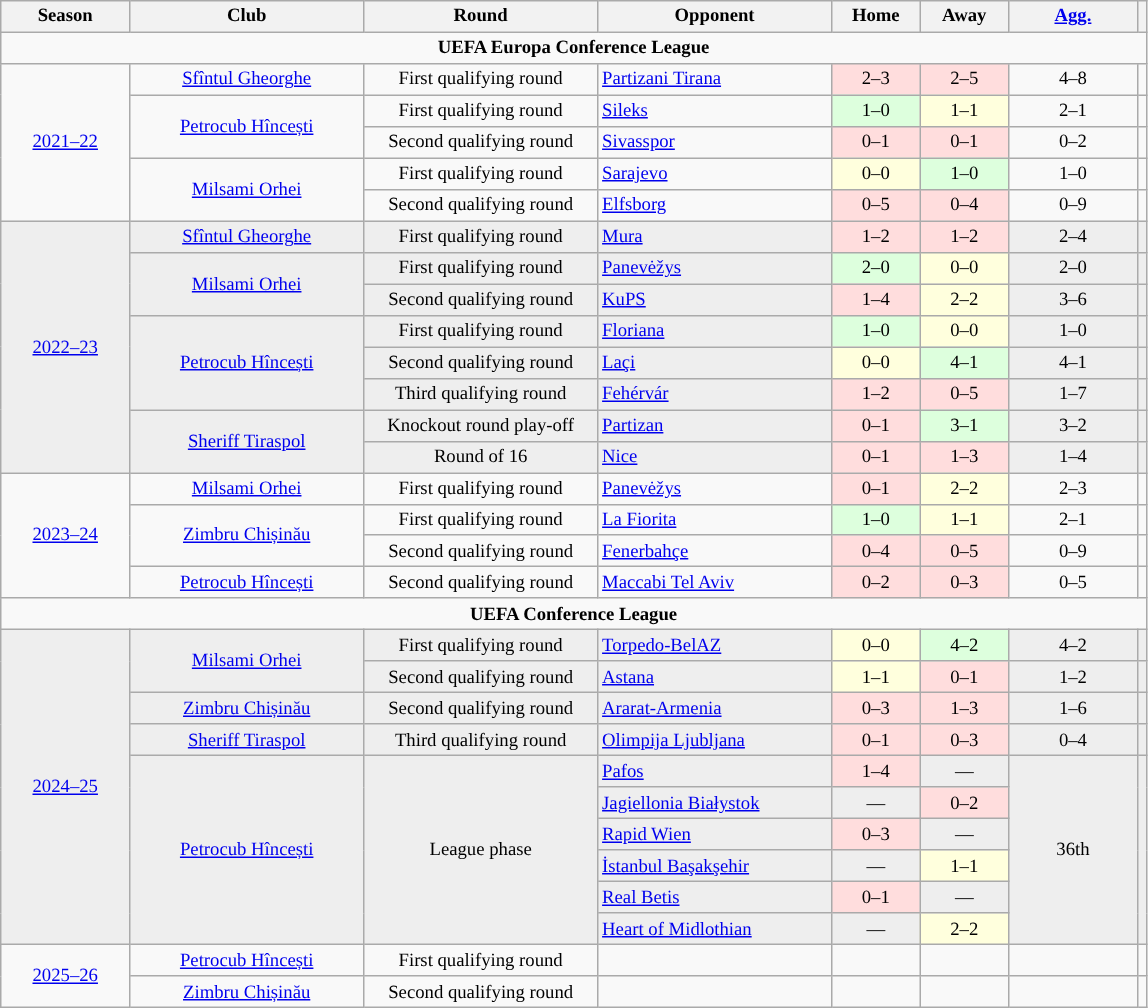<table class="wikitable" style="font-size:78%; text-align: center;">
<tr>
<th width="80">Season</th>
<th width="150">Club</th>
<th width="150">Round</th>
<th width="150">Opponent</th>
<th width="53">Home</th>
<th width="53">Away</th>
<th width="80"><a href='#'>Agg.</a></th>
<th></th>
</tr>
<tr>
<td colspan="8" style="text-align:center;"><strong>UEFA Europa Conference League</strong></td>
</tr>
<tr>
<td rowspan=5><a href='#'>2021–22</a></td>
<td><a href='#'>Sfîntul Gheorghe</a></td>
<td>First qualifying round</td>
<td align="left"> <a href='#'>Partizani Tirana</a></td>
<td bgcolor="#ffdddd">2–3</td>
<td bgcolor="#ffdddd">2–5</td>
<td>4–8</td>
<td></td>
</tr>
<tr>
<td rowspan=2><a href='#'>Petrocub Hîncești</a></td>
<td>First qualifying round</td>
<td align="left"> <a href='#'>Sileks</a></td>
<td bgcolor="#ddffdd">1–0</td>
<td bgcolor="#ffffdd">1–1</td>
<td>2–1</td>
<td></td>
</tr>
<tr>
<td>Second qualifying round</td>
<td align="left"> <a href='#'>Sivasspor</a></td>
<td bgcolor="#ffdddd">0–1</td>
<td bgcolor="#ffdddd">0–1</td>
<td>0–2</td>
<td></td>
</tr>
<tr>
<td rowspan=2><a href='#'>Milsami Orhei</a></td>
<td>First qualifying round</td>
<td align="left"> <a href='#'>Sarajevo</a></td>
<td bgcolor="#ffffdd">0–0</td>
<td bgcolor="#ddffdd">1–0</td>
<td>1–0</td>
<td></td>
</tr>
<tr>
<td>Second qualifying round</td>
<td align="left"> <a href='#'>Elfsborg</a></td>
<td bgcolor="#ffdddd">0–5</td>
<td bgcolor="#ffdddd">0–4</td>
<td>0–9</td>
<td></td>
</tr>
<tr bgcolor=#EEEEEE>
<td rowspan=8><a href='#'>2022–23</a></td>
<td><a href='#'>Sfîntul Gheorghe</a></td>
<td>First qualifying round</td>
<td align="left"> <a href='#'>Mura</a></td>
<td bgcolor="#ffdddd">1–2</td>
<td bgcolor="#ffdddd">1–2</td>
<td>2–4</td>
<td></td>
</tr>
<tr bgcolor=#EEEEEE>
<td rowspan=2><a href='#'>Milsami Orhei</a></td>
<td>First qualifying round</td>
<td align="left"> <a href='#'>Panevėžys</a></td>
<td bgcolor="#ddffdd">2–0</td>
<td bgcolor="#ffffdd">0–0</td>
<td>2–0</td>
<td></td>
</tr>
<tr bgcolor=#EEEEEE>
<td>Second qualifying round</td>
<td align="left"> <a href='#'>KuPS</a></td>
<td bgcolor="#ffdddd">1–4</td>
<td bgcolor="#ffffdd">2–2</td>
<td>3–6</td>
<td></td>
</tr>
<tr bgcolor=#EEEEEE>
<td rowspan=3><a href='#'>Petrocub Hîncești</a></td>
<td>First qualifying round</td>
<td align="left"> <a href='#'>Floriana</a></td>
<td bgcolor="#ddffdd">1–0</td>
<td bgcolor="#ffffdd">0–0</td>
<td>1–0</td>
<td></td>
</tr>
<tr bgcolor=#EEEEEE>
<td>Second qualifying round</td>
<td align="left"> <a href='#'>Laçi</a></td>
<td bgcolor="#ffffdd">0–0</td>
<td bgcolor="#ddffdd">4–1</td>
<td>4–1</td>
<td></td>
</tr>
<tr bgcolor=#EEEEEE>
<td>Third qualifying round</td>
<td align="left"> <a href='#'>Fehérvár</a></td>
<td bgcolor="#ffdddd">1–2</td>
<td bgcolor="#ffdddd">0–5</td>
<td>1–7</td>
<td></td>
</tr>
<tr bgcolor=#EEEEEE>
<td rowspan=2><a href='#'>Sheriff Tiraspol</a></td>
<td>Knockout round play-off</td>
<td align="left"> <a href='#'>Partizan</a></td>
<td bgcolor="#ffdddd">0–1</td>
<td bgcolor="#ddffdd">3–1</td>
<td>3–2</td>
<td></td>
</tr>
<tr bgcolor=#EEEEEE>
<td>Round of 16</td>
<td align="left"> <a href='#'>Nice</a></td>
<td bgcolor="#ffdddd">0–1</td>
<td bgcolor="#ffdddd">1–3</td>
<td>1–4</td>
<td></td>
</tr>
<tr>
<td rowspan=4><a href='#'>2023–24</a></td>
<td><a href='#'>Milsami Orhei</a></td>
<td>First qualifying round</td>
<td align="left"> <a href='#'>Panevėžys</a></td>
<td bgcolor="#ffdddd">0–1</td>
<td bgcolor="#ffffdd">2–2</td>
<td>2–3</td>
<td></td>
</tr>
<tr>
<td rowspan=2><a href='#'>Zimbru Chișinău</a></td>
<td>First qualifying round</td>
<td align="left"> <a href='#'>La Fiorita</a></td>
<td bgcolor="#ddffdd">1–0</td>
<td bgcolor="#ffffdd">1–1</td>
<td>2–1</td>
<td></td>
</tr>
<tr>
<td>Second qualifying round</td>
<td align="left"> <a href='#'>Fenerbahçe</a></td>
<td bgcolor="#ffdddd">0–4</td>
<td bgcolor="#ffdddd">0–5</td>
<td>0–9</td>
<td></td>
</tr>
<tr>
<td><a href='#'>Petrocub Hîncești</a></td>
<td>Second qualifying round</td>
<td align="left"> <a href='#'>Maccabi Tel Aviv</a></td>
<td bgcolor="#ffdddd">0–2</td>
<td bgcolor="#ffdddd">0–3</td>
<td>0–5</td>
<td></td>
</tr>
<tr>
<td colspan="8" style="text-align:center;"><strong>UEFA Conference League</strong></td>
</tr>
<tr bgcolor=#EEEEEE>
<td rowspan=10><a href='#'>2024–25</a></td>
<td rowspan=2><a href='#'>Milsami Orhei</a></td>
<td>First qualifying round</td>
<td align="left"> <a href='#'>Torpedo-BelAZ</a></td>
<td bgcolor="#ffffdd">0–0</td>
<td bgcolor="#ddffdd">4–2</td>
<td>4–2</td>
<td></td>
</tr>
<tr bgcolor=#EEEEEE>
<td>Second qualifying round</td>
<td align="left"> <a href='#'>Astana</a></td>
<td bgcolor="#ffffdd">1–1</td>
<td bgcolor="#ffdddd">0–1</td>
<td>1–2</td>
<td></td>
</tr>
<tr bgcolor=#EEEEEE>
<td><a href='#'>Zimbru Chișinău</a></td>
<td>Second qualifying round</td>
<td align="left"> <a href='#'>Ararat-Armenia</a></td>
<td bgcolor="#ffdddd">0–3</td>
<td bgcolor="#ffdddd">1–3</td>
<td>1–6</td>
<td></td>
</tr>
<tr bgcolor=#EEEEEE>
<td><a href='#'>Sheriff Tiraspol</a></td>
<td>Third qualifying round</td>
<td align="left"> <a href='#'>Olimpija Ljubljana</a></td>
<td bgcolor="#ffdddd">0–1</td>
<td bgcolor="#ffdddd">0–3</td>
<td>0–4</td>
<td></td>
</tr>
<tr bgcolor=#EEEEEE>
<td rowspan=6><a href='#'>Petrocub Hîncești</a></td>
<td rowspan=6>League phase</td>
<td align="left"> <a href='#'>Pafos</a></td>
<td bgcolor="#ffdddd">1–4</td>
<td>—</td>
<td rowspan=6>36th</td>
<td rowspan=6></td>
</tr>
<tr bgcolor=#EEEEEE>
<td align="left"> <a href='#'>Jagiellonia Białystok</a></td>
<td>—</td>
<td bgcolor="#ffdddd">0–2</td>
</tr>
<tr bgcolor=#EEEEEE>
<td align="left"> <a href='#'>Rapid Wien</a></td>
<td bgcolor="#ffdddd">0–3</td>
<td>—</td>
</tr>
<tr bgcolor=#EEEEEE>
<td align="left"> <a href='#'>İstanbul Başakşehir</a></td>
<td>—</td>
<td bgcolor="#ffffdd">1–1</td>
</tr>
<tr bgcolor=#EEEEEE>
<td align="left"> <a href='#'>Real Betis</a></td>
<td bgcolor="#ffdddd">0–1</td>
<td>—</td>
</tr>
<tr bgcolor=#EEEEEE>
<td align="left"> <a href='#'>Heart of Midlothian</a></td>
<td>—</td>
<td bgcolor="#ffffdd">2–2</td>
</tr>
<tr>
<td rowspan=2><a href='#'>2025–26</a></td>
<td><a href='#'>Petrocub Hîncești</a></td>
<td>First qualifying round</td>
<td align="left"></td>
<td></td>
<td></td>
<td></td>
<td></td>
</tr>
<tr>
<td><a href='#'>Zimbru Chișinău</a></td>
<td>Second qualifying round</td>
<td align="left"></td>
<td></td>
<td></td>
<td></td>
<td></td>
</tr>
</table>
